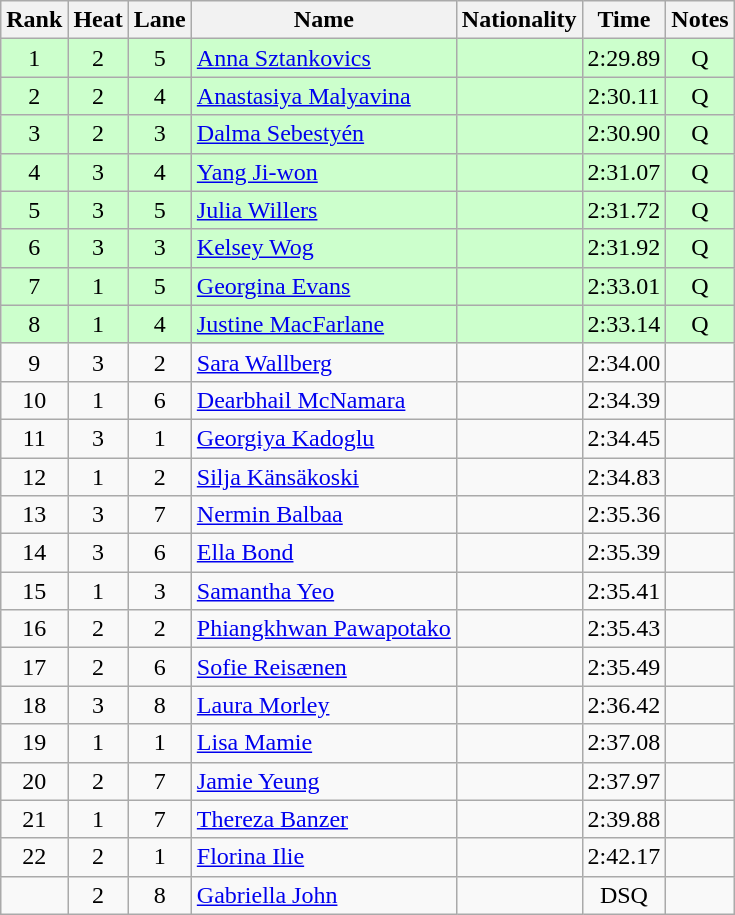<table class="wikitable sortable" style="text-align:center">
<tr>
<th>Rank</th>
<th>Heat</th>
<th>Lane</th>
<th>Name</th>
<th>Nationality</th>
<th>Time</th>
<th>Notes</th>
</tr>
<tr bgcolor=ccffcc>
<td>1</td>
<td>2</td>
<td>5</td>
<td align=left><a href='#'>Anna Sztankovics</a></td>
<td align=left></td>
<td>2:29.89</td>
<td>Q</td>
</tr>
<tr bgcolor=ccffcc>
<td>2</td>
<td>2</td>
<td>4</td>
<td align=left><a href='#'>Anastasiya Malyavina</a></td>
<td align=left></td>
<td>2:30.11</td>
<td>Q</td>
</tr>
<tr bgcolor=ccffcc>
<td>3</td>
<td>2</td>
<td>3</td>
<td align=left><a href='#'>Dalma Sebestyén</a></td>
<td align=left></td>
<td>2:30.90</td>
<td>Q</td>
</tr>
<tr bgcolor=ccffcc>
<td>4</td>
<td>3</td>
<td>4</td>
<td align=left><a href='#'>Yang Ji-won</a></td>
<td align=left></td>
<td>2:31.07</td>
<td>Q</td>
</tr>
<tr bgcolor=ccffcc>
<td>5</td>
<td>3</td>
<td>5</td>
<td align=left><a href='#'>Julia Willers</a></td>
<td align=left></td>
<td>2:31.72</td>
<td>Q</td>
</tr>
<tr bgcolor=ccffcc>
<td>6</td>
<td>3</td>
<td>3</td>
<td align=left><a href='#'>Kelsey Wog</a></td>
<td align=left></td>
<td>2:31.92</td>
<td>Q</td>
</tr>
<tr bgcolor=ccffcc>
<td>7</td>
<td>1</td>
<td>5</td>
<td align=left><a href='#'>Georgina Evans</a></td>
<td align=left></td>
<td>2:33.01</td>
<td>Q</td>
</tr>
<tr bgcolor=ccffcc>
<td>8</td>
<td>1</td>
<td>4</td>
<td align=left><a href='#'>Justine MacFarlane</a></td>
<td align=left></td>
<td>2:33.14</td>
<td>Q</td>
</tr>
<tr>
<td>9</td>
<td>3</td>
<td>2</td>
<td align=left><a href='#'>Sara Wallberg</a></td>
<td align=left></td>
<td>2:34.00</td>
<td></td>
</tr>
<tr>
<td>10</td>
<td>1</td>
<td>6</td>
<td align=left><a href='#'>Dearbhail McNamara</a></td>
<td align=left></td>
<td>2:34.39</td>
<td></td>
</tr>
<tr>
<td>11</td>
<td>3</td>
<td>1</td>
<td align=left><a href='#'>Georgiya Kadoglu</a></td>
<td align=left></td>
<td>2:34.45</td>
<td></td>
</tr>
<tr>
<td>12</td>
<td>1</td>
<td>2</td>
<td align=left><a href='#'>Silja Känsäkoski</a></td>
<td align=left></td>
<td>2:34.83</td>
<td></td>
</tr>
<tr>
<td>13</td>
<td>3</td>
<td>7</td>
<td align=left><a href='#'>Nermin Balbaa</a></td>
<td align=left></td>
<td>2:35.36</td>
<td></td>
</tr>
<tr>
<td>14</td>
<td>3</td>
<td>6</td>
<td align=left><a href='#'>Ella Bond</a></td>
<td align=left></td>
<td>2:35.39</td>
<td></td>
</tr>
<tr>
<td>15</td>
<td>1</td>
<td>3</td>
<td align=left><a href='#'>Samantha Yeo</a></td>
<td align=left></td>
<td>2:35.41</td>
<td></td>
</tr>
<tr>
<td>16</td>
<td>2</td>
<td>2</td>
<td align=left><a href='#'>Phiangkhwan Pawapotako</a></td>
<td align=left></td>
<td>2:35.43</td>
<td></td>
</tr>
<tr>
<td>17</td>
<td>2</td>
<td>6</td>
<td align=left><a href='#'>Sofie Reisænen</a></td>
<td align=left></td>
<td>2:35.49</td>
<td></td>
</tr>
<tr>
<td>18</td>
<td>3</td>
<td>8</td>
<td align=left><a href='#'>Laura Morley</a></td>
<td align=left></td>
<td>2:36.42</td>
<td></td>
</tr>
<tr>
<td>19</td>
<td>1</td>
<td>1</td>
<td align=left><a href='#'>Lisa Mamie</a></td>
<td align=left></td>
<td>2:37.08</td>
<td></td>
</tr>
<tr>
<td>20</td>
<td>2</td>
<td>7</td>
<td align=left><a href='#'>Jamie Yeung</a></td>
<td align=left></td>
<td>2:37.97</td>
<td></td>
</tr>
<tr>
<td>21</td>
<td>1</td>
<td>7</td>
<td align=left><a href='#'>Thereza Banzer</a></td>
<td align=left></td>
<td>2:39.88</td>
<td></td>
</tr>
<tr>
<td>22</td>
<td>2</td>
<td>1</td>
<td align=left><a href='#'>Florina Ilie</a></td>
<td align=left></td>
<td>2:42.17</td>
<td></td>
</tr>
<tr>
<td></td>
<td>2</td>
<td>8</td>
<td align=left><a href='#'>Gabriella John</a></td>
<td align=left></td>
<td>DSQ</td>
<td></td>
</tr>
</table>
